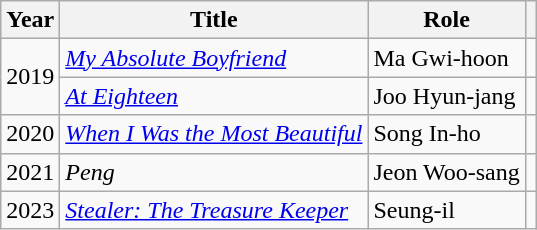<table class="wikitable">
<tr>
<th>Year</th>
<th>Title</th>
<th>Role</th>
<th></th>
</tr>
<tr>
<td rowspan=2>2019</td>
<td><em><a href='#'>My Absolute Boyfriend</a></em></td>
<td>Ma Gwi-hoon</td>
<td></td>
</tr>
<tr>
<td><em><a href='#'>At Eighteen</a></em></td>
<td>Joo Hyun-jang</td>
<td></td>
</tr>
<tr>
<td>2020</td>
<td><em><a href='#'>When I Was the Most Beautiful</a></em></td>
<td>Song In-ho</td>
<td></td>
</tr>
<tr>
<td>2021</td>
<td><em>Peng</em></td>
<td>Jeon Woo-sang</td>
<td></td>
</tr>
<tr>
<td>2023</td>
<td><em><a href='#'>Stealer: The Treasure Keeper</a></em></td>
<td>Seung-il</td>
<td></td>
</tr>
</table>
